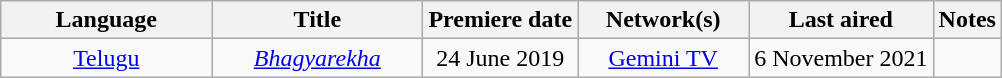<table class="wikitable" style="text-align:center;">
<tr>
<th style="width:100pt; background:LightsteelBlueLightSteelBlue;">Language</th>
<th style="width:100pt; background:LightsteelBlueLightSteelBlue;">Title</th>
<th style="background:LightsteelBlueLightSteelBlue;">Premiere date</th>
<th style="width:80pt; background:LightsteelBlueLightSteelBlue;">Network(s)</th>
<th style="background:LightsteelBlueLightSteelBlue;">Last aired</th>
<th style="background:LightsteelBlueLightSteelBlue;">Notes</th>
</tr>
<tr>
<td><a href='#'>Telugu</a></td>
<td><em><a href='#'>Bhagyarekha</a></em></td>
<td>24 June 2019</td>
<td><a href='#'>Gemini TV</a></td>
<td>6 November 2021</td>
<td></td>
</tr>
</table>
